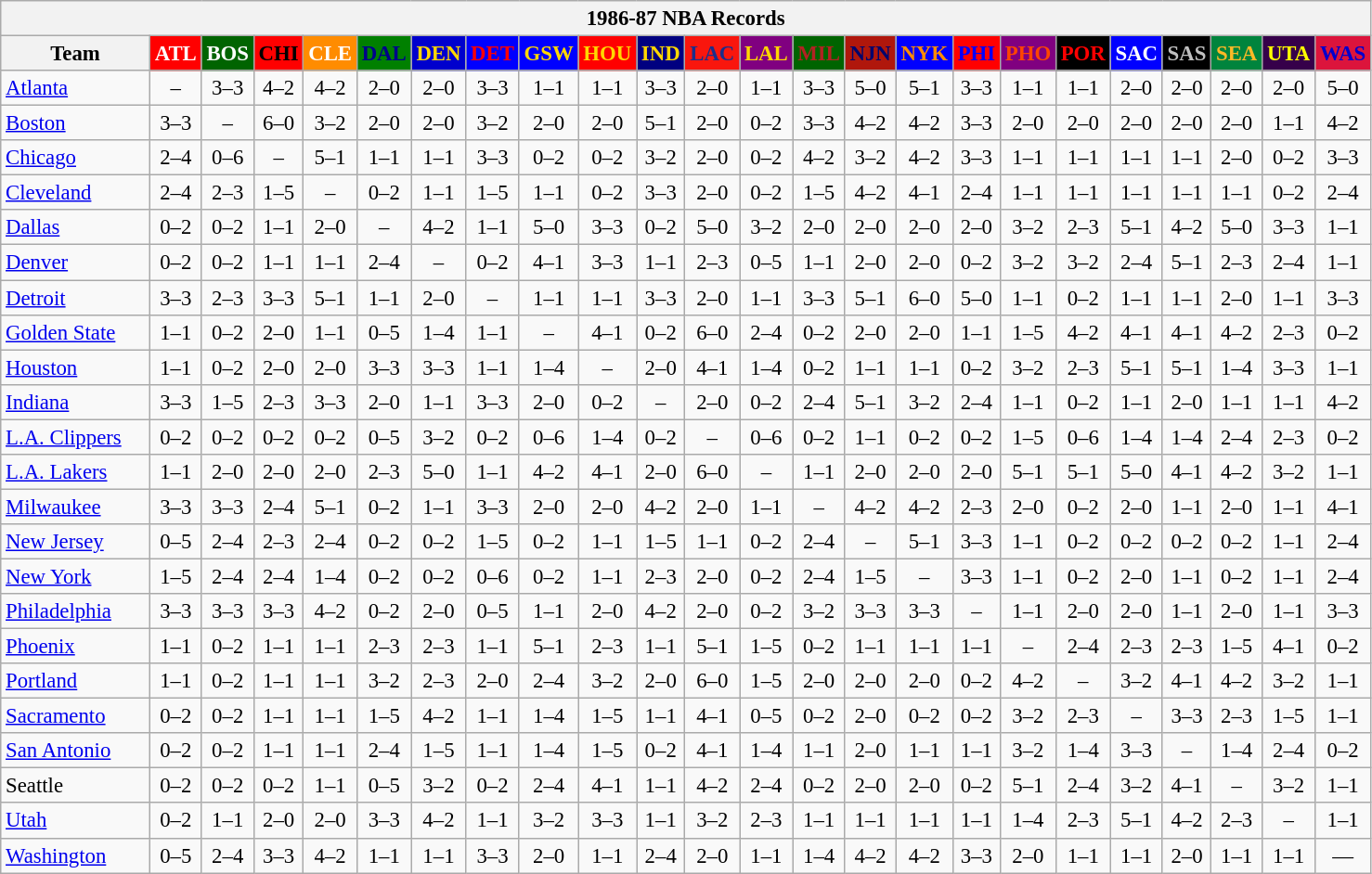<table class="wikitable" style="font-size:95%; text-align:center;">
<tr>
<th colspan=24>1986-87 NBA Records</th>
</tr>
<tr>
<th width=100>Team</th>
<th style="background:#FF0000;color:#FFFFFF;width=35">ATL</th>
<th style="background:#006400;color:#FFFFFF;width=35">BOS</th>
<th style="background:#FF0000;color:#000000;width=35">CHI</th>
<th style="background:#FF8C00;color:#FFFFFF;width=35">CLE</th>
<th style="background:#008000;color:#00008B;width=35">DAL</th>
<th style="background:#0000CD;color:#FFD700;width=35">DEN</th>
<th style="background:#0000FF;color:#FF0000;width=35">DET</th>
<th style="background:#0000FF;color:#FFD700;width=35">GSW</th>
<th style="background:#FF0000;color:#FFD700;width=35">HOU</th>
<th style="background:#000080;color:#FFD700;width=35">IND</th>
<th style="background:#F9160D;color:#1A2E8B;width=35">LAC</th>
<th style="background:#800080;color:#FFD700;width=35">LAL</th>
<th style="background:#006400;color:#B22222;width=35">MIL</th>
<th style="background:#B0170C;color:#00056D;width=35">NJN</th>
<th style="background:#0000FF;color:#FF8C00;width=35">NYK</th>
<th style="background:#FF0000;color:#0000FF;width=35">PHI</th>
<th style="background:#800080;color:#FF4500;width=35">PHO</th>
<th style="background:#000000;color:#FF0000;width=35">POR</th>
<th style="background:#0000FF;color:#FFFFFF;width=35">SAC</th>
<th style="background:#000000;color:#C0C0C0;width=35">SAS</th>
<th style="background:#00843D;color:#FDB927;width=35">SEA</th>
<th style="background:#36004A;color:#FFFF00;width=35">UTA</th>
<th style="background:#DC143C;color:#0000CD;width=35">WAS</th>
</tr>
<tr>
<td style="text-align:left;"><a href='#'>Atlanta</a></td>
<td>–</td>
<td>3–3</td>
<td>4–2</td>
<td>4–2</td>
<td>2–0</td>
<td>2–0</td>
<td>3–3</td>
<td>1–1</td>
<td>1–1</td>
<td>3–3</td>
<td>2–0</td>
<td>1–1</td>
<td>3–3</td>
<td>5–0</td>
<td>5–1</td>
<td>3–3</td>
<td>1–1</td>
<td>1–1</td>
<td>2–0</td>
<td>2–0</td>
<td>2–0</td>
<td>2–0</td>
<td>5–0</td>
</tr>
<tr>
<td style="text-align:left;"><a href='#'>Boston</a></td>
<td>3–3</td>
<td>–</td>
<td>6–0</td>
<td>3–2</td>
<td>2–0</td>
<td>2–0</td>
<td>3–2</td>
<td>2–0</td>
<td>2–0</td>
<td>5–1</td>
<td>2–0</td>
<td>0–2</td>
<td>3–3</td>
<td>4–2</td>
<td>4–2</td>
<td>3–3</td>
<td>2–0</td>
<td>2–0</td>
<td>2–0</td>
<td>2–0</td>
<td>2–0</td>
<td>1–1</td>
<td>4–2</td>
</tr>
<tr>
<td style="text-align:left;"><a href='#'>Chicago</a></td>
<td>2–4</td>
<td>0–6</td>
<td>–</td>
<td>5–1</td>
<td>1–1</td>
<td>1–1</td>
<td>3–3</td>
<td>0–2</td>
<td>0–2</td>
<td>3–2</td>
<td>2–0</td>
<td>0–2</td>
<td>4–2</td>
<td>3–2</td>
<td>4–2</td>
<td>3–3</td>
<td>1–1</td>
<td>1–1</td>
<td>1–1</td>
<td>1–1</td>
<td>2–0</td>
<td>0–2</td>
<td>3–3</td>
</tr>
<tr>
<td style="text-align:left;"><a href='#'>Cleveland</a></td>
<td>2–4</td>
<td>2–3</td>
<td>1–5</td>
<td>–</td>
<td>0–2</td>
<td>1–1</td>
<td>1–5</td>
<td>1–1</td>
<td>0–2</td>
<td>3–3</td>
<td>2–0</td>
<td>0–2</td>
<td>1–5</td>
<td>4–2</td>
<td>4–1</td>
<td>2–4</td>
<td>1–1</td>
<td>1–1</td>
<td>1–1</td>
<td>1–1</td>
<td>1–1</td>
<td>0–2</td>
<td>2–4</td>
</tr>
<tr>
<td style="text-align:left;"><a href='#'>Dallas</a></td>
<td>0–2</td>
<td>0–2</td>
<td>1–1</td>
<td>2–0</td>
<td>–</td>
<td>4–2</td>
<td>1–1</td>
<td>5–0</td>
<td>3–3</td>
<td>0–2</td>
<td>5–0</td>
<td>3–2</td>
<td>2–0</td>
<td>2–0</td>
<td>2–0</td>
<td>2–0</td>
<td>3–2</td>
<td>2–3</td>
<td>5–1</td>
<td>4–2</td>
<td>5–0</td>
<td>3–3</td>
<td>1–1</td>
</tr>
<tr>
<td style="text-align:left;"><a href='#'>Denver</a></td>
<td>0–2</td>
<td>0–2</td>
<td>1–1</td>
<td>1–1</td>
<td>2–4</td>
<td>–</td>
<td>0–2</td>
<td>4–1</td>
<td>3–3</td>
<td>1–1</td>
<td>2–3</td>
<td>0–5</td>
<td>1–1</td>
<td>2–0</td>
<td>2–0</td>
<td>0–2</td>
<td>3–2</td>
<td>3–2</td>
<td>2–4</td>
<td>5–1</td>
<td>2–3</td>
<td>2–4</td>
<td>1–1</td>
</tr>
<tr>
<td style="text-align:left;"><a href='#'>Detroit</a></td>
<td>3–3</td>
<td>2–3</td>
<td>3–3</td>
<td>5–1</td>
<td>1–1</td>
<td>2–0</td>
<td>–</td>
<td>1–1</td>
<td>1–1</td>
<td>3–3</td>
<td>2–0</td>
<td>1–1</td>
<td>3–3</td>
<td>5–1</td>
<td>6–0</td>
<td>5–0</td>
<td>1–1</td>
<td>0–2</td>
<td>1–1</td>
<td>1–1</td>
<td>2–0</td>
<td>1–1</td>
<td>3–3</td>
</tr>
<tr>
<td style="text-align:left;"><a href='#'>Golden State</a></td>
<td>1–1</td>
<td>0–2</td>
<td>2–0</td>
<td>1–1</td>
<td>0–5</td>
<td>1–4</td>
<td>1–1</td>
<td>–</td>
<td>4–1</td>
<td>0–2</td>
<td>6–0</td>
<td>2–4</td>
<td>0–2</td>
<td>2–0</td>
<td>2–0</td>
<td>1–1</td>
<td>1–5</td>
<td>4–2</td>
<td>4–1</td>
<td>4–1</td>
<td>4–2</td>
<td>2–3</td>
<td>0–2</td>
</tr>
<tr>
<td style="text-align:left;"><a href='#'>Houston</a></td>
<td>1–1</td>
<td>0–2</td>
<td>2–0</td>
<td>2–0</td>
<td>3–3</td>
<td>3–3</td>
<td>1–1</td>
<td>1–4</td>
<td>–</td>
<td>2–0</td>
<td>4–1</td>
<td>1–4</td>
<td>0–2</td>
<td>1–1</td>
<td>1–1</td>
<td>0–2</td>
<td>3–2</td>
<td>2–3</td>
<td>5–1</td>
<td>5–1</td>
<td>1–4</td>
<td>3–3</td>
<td>1–1</td>
</tr>
<tr>
<td style="text-align:left;"><a href='#'>Indiana</a></td>
<td>3–3</td>
<td>1–5</td>
<td>2–3</td>
<td>3–3</td>
<td>2–0</td>
<td>1–1</td>
<td>3–3</td>
<td>2–0</td>
<td>0–2</td>
<td>–</td>
<td>2–0</td>
<td>0–2</td>
<td>2–4</td>
<td>5–1</td>
<td>3–2</td>
<td>2–4</td>
<td>1–1</td>
<td>0–2</td>
<td>1–1</td>
<td>2–0</td>
<td>1–1</td>
<td>1–1</td>
<td>4–2</td>
</tr>
<tr>
<td style="text-align:left;"><a href='#'>L.A. Clippers</a></td>
<td>0–2</td>
<td>0–2</td>
<td>0–2</td>
<td>0–2</td>
<td>0–5</td>
<td>3–2</td>
<td>0–2</td>
<td>0–6</td>
<td>1–4</td>
<td>0–2</td>
<td>–</td>
<td>0–6</td>
<td>0–2</td>
<td>1–1</td>
<td>0–2</td>
<td>0–2</td>
<td>1–5</td>
<td>0–6</td>
<td>1–4</td>
<td>1–4</td>
<td>2–4</td>
<td>2–3</td>
<td>0–2</td>
</tr>
<tr>
<td style="text-align:left;"><a href='#'>L.A. Lakers</a></td>
<td>1–1</td>
<td>2–0</td>
<td>2–0</td>
<td>2–0</td>
<td>2–3</td>
<td>5–0</td>
<td>1–1</td>
<td>4–2</td>
<td>4–1</td>
<td>2–0</td>
<td>6–0</td>
<td>–</td>
<td>1–1</td>
<td>2–0</td>
<td>2–0</td>
<td>2–0</td>
<td>5–1</td>
<td>5–1</td>
<td>5–0</td>
<td>4–1</td>
<td>4–2</td>
<td>3–2</td>
<td>1–1</td>
</tr>
<tr>
<td style="text-align:left;"><a href='#'>Milwaukee</a></td>
<td>3–3</td>
<td>3–3</td>
<td>2–4</td>
<td>5–1</td>
<td>0–2</td>
<td>1–1</td>
<td>3–3</td>
<td>2–0</td>
<td>2–0</td>
<td>4–2</td>
<td>2–0</td>
<td>1–1</td>
<td>–</td>
<td>4–2</td>
<td>4–2</td>
<td>2–3</td>
<td>2–0</td>
<td>0–2</td>
<td>2–0</td>
<td>1–1</td>
<td>2–0</td>
<td>1–1</td>
<td>4–1</td>
</tr>
<tr>
<td style="text-align:left;"><a href='#'>New Jersey</a></td>
<td>0–5</td>
<td>2–4</td>
<td>2–3</td>
<td>2–4</td>
<td>0–2</td>
<td>0–2</td>
<td>1–5</td>
<td>0–2</td>
<td>1–1</td>
<td>1–5</td>
<td>1–1</td>
<td>0–2</td>
<td>2–4</td>
<td>–</td>
<td>5–1</td>
<td>3–3</td>
<td>1–1</td>
<td>0–2</td>
<td>0–2</td>
<td>0–2</td>
<td>0–2</td>
<td>1–1</td>
<td>2–4</td>
</tr>
<tr>
<td style="text-align:left;"><a href='#'>New York</a></td>
<td>1–5</td>
<td>2–4</td>
<td>2–4</td>
<td>1–4</td>
<td>0–2</td>
<td>0–2</td>
<td>0–6</td>
<td>0–2</td>
<td>1–1</td>
<td>2–3</td>
<td>2–0</td>
<td>0–2</td>
<td>2–4</td>
<td>1–5</td>
<td>–</td>
<td>3–3</td>
<td>1–1</td>
<td>0–2</td>
<td>2–0</td>
<td>1–1</td>
<td>0–2</td>
<td>1–1</td>
<td>2–4</td>
</tr>
<tr>
<td style="text-align:left;"><a href='#'>Philadelphia</a></td>
<td>3–3</td>
<td>3–3</td>
<td>3–3</td>
<td>4–2</td>
<td>0–2</td>
<td>2–0</td>
<td>0–5</td>
<td>1–1</td>
<td>2–0</td>
<td>4–2</td>
<td>2–0</td>
<td>0–2</td>
<td>3–2</td>
<td>3–3</td>
<td>3–3</td>
<td>–</td>
<td>1–1</td>
<td>2–0</td>
<td>2–0</td>
<td>1–1</td>
<td>2–0</td>
<td>1–1</td>
<td>3–3</td>
</tr>
<tr>
<td style="text-align:left;"><a href='#'>Phoenix</a></td>
<td>1–1</td>
<td>0–2</td>
<td>1–1</td>
<td>1–1</td>
<td>2–3</td>
<td>2–3</td>
<td>1–1</td>
<td>5–1</td>
<td>2–3</td>
<td>1–1</td>
<td>5–1</td>
<td>1–5</td>
<td>0–2</td>
<td>1–1</td>
<td>1–1</td>
<td>1–1</td>
<td>–</td>
<td>2–4</td>
<td>2–3</td>
<td>2–3</td>
<td>1–5</td>
<td>4–1</td>
<td>0–2</td>
</tr>
<tr>
<td style="text-align:left;"><a href='#'>Portland</a></td>
<td>1–1</td>
<td>0–2</td>
<td>1–1</td>
<td>1–1</td>
<td>3–2</td>
<td>2–3</td>
<td>2–0</td>
<td>2–4</td>
<td>3–2</td>
<td>2–0</td>
<td>6–0</td>
<td>1–5</td>
<td>2–0</td>
<td>2–0</td>
<td>2–0</td>
<td>0–2</td>
<td>4–2</td>
<td>–</td>
<td>3–2</td>
<td>4–1</td>
<td>4–2</td>
<td>3–2</td>
<td>1–1</td>
</tr>
<tr>
<td style="text-align:left;"><a href='#'>Sacramento</a></td>
<td>0–2</td>
<td>0–2</td>
<td>1–1</td>
<td>1–1</td>
<td>1–5</td>
<td>4–2</td>
<td>1–1</td>
<td>1–4</td>
<td>1–5</td>
<td>1–1</td>
<td>4–1</td>
<td>0–5</td>
<td>0–2</td>
<td>2–0</td>
<td>0–2</td>
<td>0–2</td>
<td>3–2</td>
<td>2–3</td>
<td>–</td>
<td>3–3</td>
<td>2–3</td>
<td>1–5</td>
<td>1–1</td>
</tr>
<tr>
<td style="text-align:left;"><a href='#'>San Antonio</a></td>
<td>0–2</td>
<td>0–2</td>
<td>1–1</td>
<td>1–1</td>
<td>2–4</td>
<td>1–5</td>
<td>1–1</td>
<td>1–4</td>
<td>1–5</td>
<td>0–2</td>
<td>4–1</td>
<td>1–4</td>
<td>1–1</td>
<td>2–0</td>
<td>1–1</td>
<td>1–1</td>
<td>3–2</td>
<td>1–4</td>
<td>3–3</td>
<td>–</td>
<td>1–4</td>
<td>2–4</td>
<td>0–2</td>
</tr>
<tr>
<td style="text-align:left;">Seattle</td>
<td>0–2</td>
<td>0–2</td>
<td>0–2</td>
<td>1–1</td>
<td>0–5</td>
<td>3–2</td>
<td>0–2</td>
<td>2–4</td>
<td>4–1</td>
<td>1–1</td>
<td>4–2</td>
<td>2–4</td>
<td>0–2</td>
<td>2–0</td>
<td>2–0</td>
<td>0–2</td>
<td>5–1</td>
<td>2–4</td>
<td>3–2</td>
<td>4–1</td>
<td>–</td>
<td>3–2</td>
<td>1–1</td>
</tr>
<tr>
<td style="text-align:left;"><a href='#'>Utah</a></td>
<td>0–2</td>
<td>1–1</td>
<td>2–0</td>
<td>2–0</td>
<td>3–3</td>
<td>4–2</td>
<td>1–1</td>
<td>3–2</td>
<td>3–3</td>
<td>1–1</td>
<td>3–2</td>
<td>2–3</td>
<td>1–1</td>
<td>1–1</td>
<td>1–1</td>
<td>1–1</td>
<td>1–4</td>
<td>2–3</td>
<td>5–1</td>
<td>4–2</td>
<td>2–3</td>
<td>–</td>
<td>1–1</td>
</tr>
<tr>
<td style="text-align:left;"><a href='#'>Washington</a></td>
<td>0–5</td>
<td>2–4</td>
<td>3–3</td>
<td>4–2</td>
<td>1–1</td>
<td>1–1</td>
<td>3–3</td>
<td>2–0</td>
<td>1–1</td>
<td>2–4</td>
<td>2–0</td>
<td>1–1</td>
<td>1–4</td>
<td>4–2</td>
<td>4–2</td>
<td>3–3</td>
<td>2–0</td>
<td>1–1</td>
<td>1–1</td>
<td>2–0</td>
<td>1–1</td>
<td>1–1</td>
<td>—</td>
</tr>
</table>
